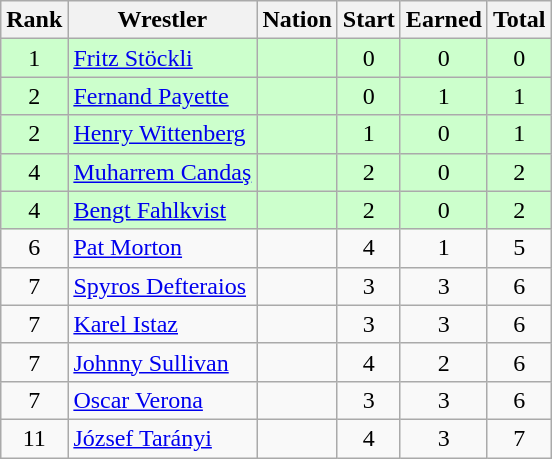<table class="wikitable sortable" style="text-align:center;">
<tr>
<th>Rank</th>
<th>Wrestler</th>
<th>Nation</th>
<th>Start</th>
<th>Earned</th>
<th>Total</th>
</tr>
<tr style="background:#cfc;">
<td>1</td>
<td align=left><a href='#'>Fritz Stöckli</a></td>
<td align=left></td>
<td>0</td>
<td>0</td>
<td>0</td>
</tr>
<tr style="background:#cfc;">
<td>2</td>
<td align=left><a href='#'>Fernand Payette</a></td>
<td align=left></td>
<td>0</td>
<td>1</td>
<td>1</td>
</tr>
<tr style="background:#cfc;">
<td>2</td>
<td align=left><a href='#'>Henry Wittenberg</a></td>
<td align=left></td>
<td>1</td>
<td>0</td>
<td>1</td>
</tr>
<tr style="background:#cfc;">
<td>4</td>
<td align=left><a href='#'>Muharrem Candaş</a></td>
<td align=left></td>
<td>2</td>
<td>0</td>
<td>2</td>
</tr>
<tr style="background:#cfc;">
<td>4</td>
<td align=left><a href='#'>Bengt Fahlkvist</a></td>
<td align=left></td>
<td>2</td>
<td>0</td>
<td>2</td>
</tr>
<tr>
<td>6</td>
<td align=left><a href='#'>Pat Morton</a></td>
<td align=left></td>
<td>4</td>
<td>1</td>
<td>5</td>
</tr>
<tr>
<td>7</td>
<td align=left><a href='#'>Spyros Defteraios</a></td>
<td align=left></td>
<td>3</td>
<td>3</td>
<td>6</td>
</tr>
<tr>
<td>7</td>
<td align=left><a href='#'>Karel Istaz</a></td>
<td align=left></td>
<td>3</td>
<td>3</td>
<td>6</td>
</tr>
<tr>
<td>7</td>
<td align=left><a href='#'>Johnny Sullivan</a></td>
<td align=left></td>
<td>4</td>
<td>2</td>
<td>6</td>
</tr>
<tr>
<td>7</td>
<td align=left><a href='#'>Oscar Verona</a></td>
<td align=left></td>
<td>3</td>
<td>3</td>
<td>6</td>
</tr>
<tr>
<td>11</td>
<td align=left><a href='#'>József Tarányi</a></td>
<td align=left></td>
<td>4</td>
<td>3</td>
<td>7</td>
</tr>
</table>
